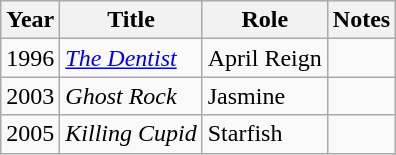<table class="wikitable sortable">
<tr>
<th>Year</th>
<th>Title</th>
<th>Role</th>
<th>Notes</th>
</tr>
<tr>
<td>1996</td>
<td><em><a href='#'>The Dentist</a></em></td>
<td>April Reign</td>
<td></td>
</tr>
<tr>
<td>2003</td>
<td><em>Ghost Rock</em></td>
<td>Jasmine</td>
<td></td>
</tr>
<tr>
<td>2005</td>
<td><em>Killing Cupid</em></td>
<td>Starfish</td>
<td></td>
</tr>
</table>
